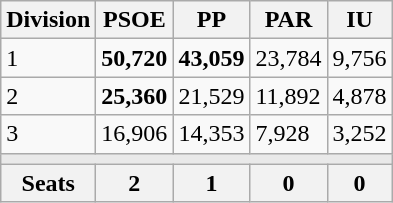<table class="wikitable">
<tr>
<th>Division</th>
<th>PSOE</th>
<th>PP</th>
<th>PAR</th>
<th>IU</th>
</tr>
<tr>
<td>1</td>
<td><strong>50,720</strong></td>
<td><strong>43,059</strong></td>
<td>23,784</td>
<td>9,756</td>
</tr>
<tr>
<td>2</td>
<td><strong>25,360</strong></td>
<td>21,529</td>
<td>11,892</td>
<td>4,878</td>
</tr>
<tr>
<td>3</td>
<td>16,906</td>
<td>14,353</td>
<td>7,928</td>
<td>3,252</td>
</tr>
<tr>
<td colspan="5" bgcolor="#E9E9E9"></td>
</tr>
<tr>
<th>Seats</th>
<th>2</th>
<th>1</th>
<th>0</th>
<th>0</th>
</tr>
</table>
